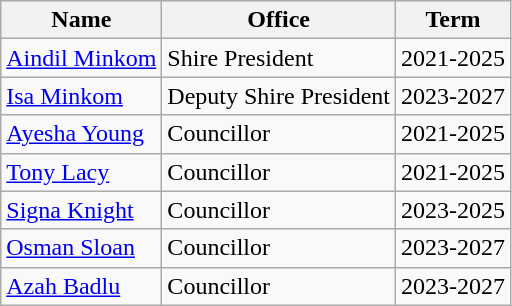<table class="wikitable">
<tr>
<th>Name</th>
<th>Office</th>
<th>Term</th>
</tr>
<tr>
<td><a href='#'>Aindil Minkom</a></td>
<td>Shire President</td>
<td>2021-2025</td>
</tr>
<tr>
<td><a href='#'>Isa Minkom</a></td>
<td>Deputy Shire President</td>
<td>2023-2027</td>
</tr>
<tr>
<td><a href='#'>Ayesha Young</a></td>
<td>Councillor</td>
<td>2021-2025</td>
</tr>
<tr>
<td><a href='#'>Tony Lacy</a></td>
<td>Councillor</td>
<td>2021-2025</td>
</tr>
<tr>
<td><a href='#'>Signa Knight</a></td>
<td>Councillor</td>
<td>2023-2025</td>
</tr>
<tr>
<td><a href='#'>Osman Sloan</a></td>
<td>Councillor</td>
<td>2023-2027</td>
</tr>
<tr>
<td><a href='#'>Azah Badlu</a></td>
<td>Councillor</td>
<td>2023-2027</td>
</tr>
</table>
